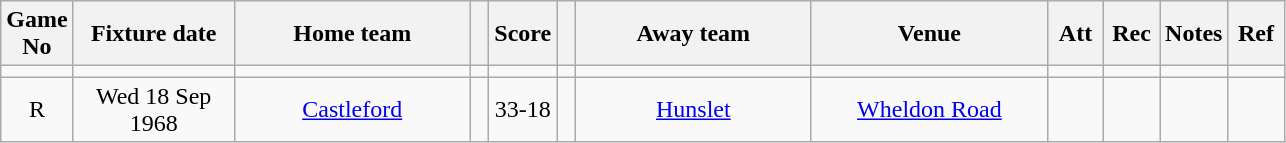<table class="wikitable" style="text-align:center;">
<tr>
<th width=20 abbr="No">Game No</th>
<th width=100 abbr="Date">Fixture date</th>
<th width=150 abbr="Home team">Home team</th>
<th width=5 abbr="space"></th>
<th width=20 abbr="Score">Score</th>
<th width=5 abbr="space"></th>
<th width=150 abbr="Away team">Away team</th>
<th width=150 abbr="Venue">Venue</th>
<th width=30 abbr="Att">Att</th>
<th width=30 abbr="Rec">Rec</th>
<th width=20 abbr="Notes">Notes</th>
<th width=30 abbr="Ref">Ref</th>
</tr>
<tr>
<td></td>
<td></td>
<td></td>
<td></td>
<td></td>
<td></td>
<td></td>
<td></td>
<td></td>
<td></td>
<td></td>
<td></td>
</tr>
<tr>
<td>R</td>
<td>Wed 18 Sep 1968</td>
<td><a href='#'>Castleford</a></td>
<td></td>
<td>33-18</td>
<td></td>
<td><a href='#'>Hunslet</a></td>
<td><a href='#'>Wheldon Road</a></td>
<td></td>
<td></td>
<td></td>
<td></td>
</tr>
</table>
